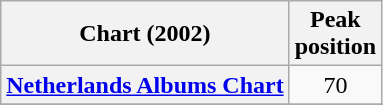<table class="wikitable plainrowheaders sortable" style="text-align:center;">
<tr>
<th scope="col">Chart (2002)</th>
<th scope="col">Peak<br>position</th>
</tr>
<tr>
<th scope="row"><a href='#'>Netherlands Albums Chart</a></th>
<td>70</td>
</tr>
<tr>
</tr>
</table>
